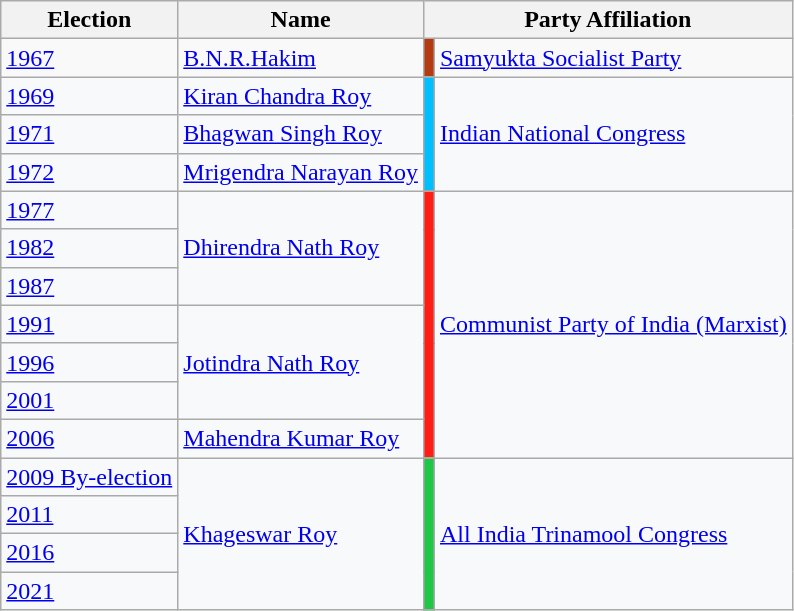<table class="wikitable sortable">
<tr>
<th>Election</th>
<th>Name</th>
<th colspan=2>Party Affiliation</th>
</tr>
<tr>
<td style="color:#0645AD;"><a href='#'>1967</a></td>
<td style="vertical-align:middle; color:#202122;"><a href='#'>B.N.R.Hakim</a></td>
<td style="background-color:#b43a11;"></td>
<td style="color:#0645AD;"><a href='#'>Samyukta Socialist Party</a></td>
</tr>
<tr style="background-color:#F8F9FA;">
<td style="vertical-align:middle; color:#202122;"><a href='#'>1969</a></td>
<td style="vertical-align:middle; color:#202122;"><a href='#'>Kiran Chandra Roy</a></td>
<td rowspan="3" style="background-color:#00bfff;"></td>
<td rowspan="3" style="color:#0645AD;"><a href='#'>Indian National Congress</a></td>
</tr>
<tr>
<td style="vertical-align:middle; background-color:#F8F9FA; color:#202122;"><a href='#'>1971</a></td>
<td style="vertical-align:middle; background-color:#F8F9FA; color:#202122;"><a href='#'>Bhagwan Singh Roy</a></td>
</tr>
<tr>
<td style="vertical-align:middle; background-color:#F8F9FA; color:#202122;"><a href='#'>1972</a></td>
<td style="vertical-align:middle; background-color:#F8F9FA; color:#202122;"><a href='#'>Mrigendra Narayan Roy</a></td>
</tr>
<tr style="background-color:#F8F9FA;">
<td style="vertical-align:middle; color:#202122;"><a href='#'>1977</a></td>
<td rowspan="3" style="vertical-align:middle; color:#202122;"><a href='#'>Dhirendra Nath Roy</a></td>
<td rowspan="7" style="background-color:#ff1d15;"></td>
<td rowspan="7" style="color:#0645AD;"><a href='#'>Communist Party of India (Marxist)</a></td>
</tr>
<tr>
<td style="vertical-align:middle; background-color:#F8F9FA; color:#202122;"><a href='#'>1982</a></td>
</tr>
<tr>
<td style="vertical-align:middle; background-color:#F8F9FA; color:#202122;"><a href='#'>1987</a></td>
</tr>
<tr>
<td style="vertical-align:middle; background-color:#F8F9FA; color:#202122;"><a href='#'>1991</a></td>
<td rowspan="3" style="background-color:#F8F9FA; color:#0645AD;"><a href='#'>Jotindra Nath Roy</a></td>
</tr>
<tr>
<td style="vertical-align:middle; background-color:#F8F9FA; color:#202122;"><a href='#'>1996</a></td>
</tr>
<tr>
<td style="background-color:#F8F9FA; color:#0645AD;"><a href='#'>2001</a></td>
</tr>
<tr>
<td style="background-color:#F8F9FA; color:#0645AD;"><a href='#'>2006</a></td>
<td style="background-color:#F8F9FA; color:#0645AD;"><a href='#'>Mahendra Kumar Roy</a></td>
</tr>
<tr style="background-color:#F8F9FA;">
<td style="vertical-align:middle; color:#202122;"><a href='#'>2009 By-election</a></td>
<td rowspan="4" style="vertical-align:middle; color:#202122;"><a href='#'>Khageswar Roy</a></td>
<td rowspan="4" style="background-color:#20c646;"></td>
<td rowspan="4" style="color:#0645AD;"><a href='#'>All India Trinamool Congress</a></td>
</tr>
<tr>
<td style="background-color:#F8F9FA; color:#0645AD;"><a href='#'>2011</a></td>
</tr>
<tr>
<td style="background-color:#F8F9FA; color:#0645AD;"><a href='#'>2016</a></td>
</tr>
<tr>
<td style="background-color:#F8F9FA; color:#0645AD;"><a href='#'>2021</a></td>
</tr>
</table>
